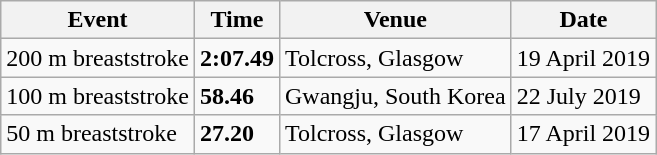<table class="wikitable">
<tr>
<th>Event</th>
<th>Time</th>
<th>Venue</th>
<th>Date</th>
</tr>
<tr>
<td>200 m breaststroke</td>
<td><strong>2:07.49</strong></td>
<td>Tolcross, Glasgow</td>
<td>19 April 2019</td>
</tr>
<tr>
<td>100 m breaststroke</td>
<td><strong>58.46</strong></td>
<td>Gwangju, South Korea</td>
<td>22 July 2019</td>
</tr>
<tr>
<td>50 m breaststroke</td>
<td><strong>27.20</strong></td>
<td>Tolcross, Glasgow</td>
<td>17 April 2019</td>
</tr>
</table>
